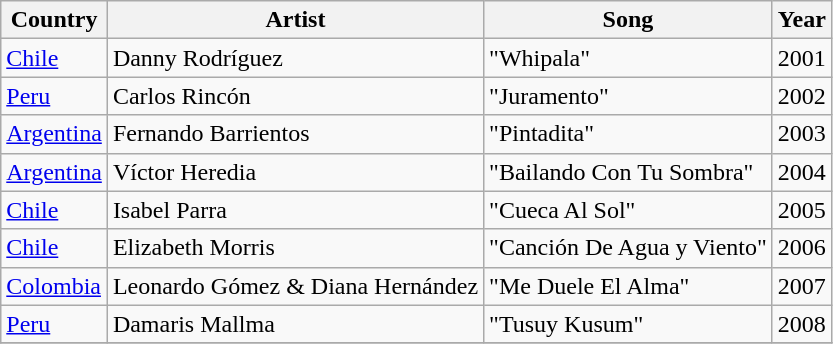<table class="wikitable">
<tr>
<th>Country</th>
<th>Artist</th>
<th>Song</th>
<th>Year</th>
</tr>
<tr>
<td><a href='#'>Chile</a></td>
<td>Danny Rodríguez</td>
<td>"Whipala"</td>
<td>2001</td>
</tr>
<tr>
<td><a href='#'>Peru</a></td>
<td>Carlos Rincón</td>
<td>"Juramento"</td>
<td>2002</td>
</tr>
<tr>
<td><a href='#'>Argentina</a></td>
<td>Fernando Barrientos</td>
<td>"Pintadita"</td>
<td>2003</td>
</tr>
<tr>
<td><a href='#'>Argentina</a></td>
<td>Víctor Heredia</td>
<td>"Bailando Con Tu Sombra"</td>
<td>2004</td>
</tr>
<tr>
<td><a href='#'>Chile</a></td>
<td>Isabel Parra</td>
<td>"Cueca Al Sol"</td>
<td>2005</td>
</tr>
<tr>
<td><a href='#'>Chile</a></td>
<td>Elizabeth Morris</td>
<td>"Canción De Agua y Viento"</td>
<td>2006</td>
</tr>
<tr>
<td><a href='#'>Colombia</a></td>
<td>Leonardo Gómez & Diana Hernández</td>
<td>"Me Duele El Alma"</td>
<td>2007</td>
</tr>
<tr>
<td><a href='#'>Peru</a></td>
<td>Damaris Mallma</td>
<td>"Tusuy Kusum"</td>
<td>2008</td>
</tr>
<tr>
</tr>
</table>
